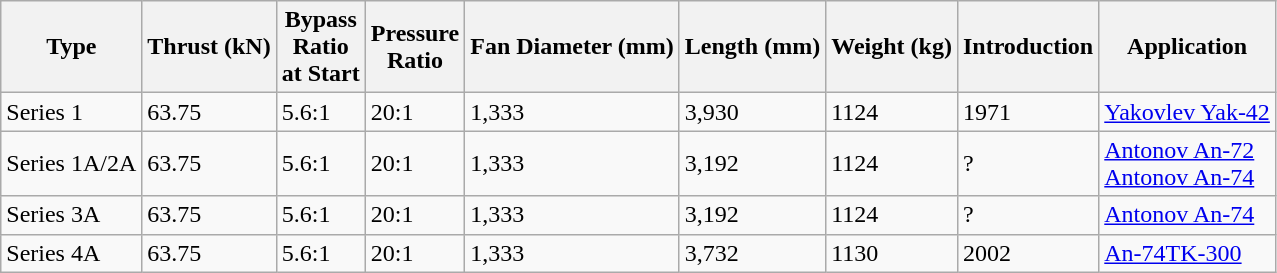<table class="wikitable">
<tr>
<th>Type</th>
<th>Thrust (kN)</th>
<th>Bypass<br>Ratio<br>at Start</th>
<th>Pressure<br>Ratio</th>
<th>Fan Diameter (mm)</th>
<th>Length (mm)</th>
<th>Weight (kg)</th>
<th>Introduction</th>
<th>Application</th>
</tr>
<tr>
<td>Series 1</td>
<td>63.75</td>
<td>5.6:1</td>
<td>20:1</td>
<td>1,333</td>
<td>3,930</td>
<td>1124</td>
<td>1971</td>
<td><a href='#'>Yakovlev Yak-42</a></td>
</tr>
<tr>
<td>Series 1A/2A</td>
<td>63.75</td>
<td>5.6:1</td>
<td>20:1</td>
<td>1,333</td>
<td>3,192</td>
<td>1124</td>
<td>?</td>
<td><a href='#'>Antonov An-72</a><br><a href='#'>Antonov An-74</a></td>
</tr>
<tr>
<td>Series 3A</td>
<td>63.75</td>
<td>5.6:1</td>
<td>20:1</td>
<td>1,333</td>
<td>3,192</td>
<td>1124</td>
<td>?</td>
<td><a href='#'>Antonov An-74</a></td>
</tr>
<tr>
<td>Series 4A</td>
<td>63.75</td>
<td>5.6:1</td>
<td>20:1</td>
<td>1,333</td>
<td>3,732</td>
<td>1130</td>
<td>2002</td>
<td><a href='#'>An-74TK-300</a></td>
</tr>
</table>
